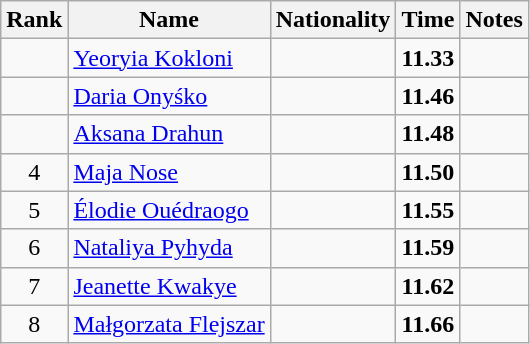<table class="wikitable sortable" style="text-align:center">
<tr>
<th>Rank</th>
<th>Name</th>
<th>Nationality</th>
<th>Time</th>
<th>Notes</th>
</tr>
<tr>
<td></td>
<td align=left><a href='#'>Yeoryia Kokloni</a></td>
<td align=left></td>
<td><strong>11.33</strong></td>
<td></td>
</tr>
<tr>
<td></td>
<td align=left><a href='#'>Daria Onyśko</a></td>
<td align=left></td>
<td><strong>11.46</strong></td>
<td></td>
</tr>
<tr>
<td></td>
<td align=left><a href='#'>Aksana Drahun</a></td>
<td align=left></td>
<td><strong>11.48</strong></td>
<td></td>
</tr>
<tr>
<td>4</td>
<td align=left><a href='#'>Maja Nose</a></td>
<td align=left></td>
<td><strong>11.50</strong></td>
<td></td>
</tr>
<tr>
<td>5</td>
<td align=left><a href='#'>Élodie Ouédraogo</a></td>
<td align=left></td>
<td><strong>11.55</strong></td>
<td></td>
</tr>
<tr>
<td>6</td>
<td align=left><a href='#'>Nataliya Pyhyda</a></td>
<td align=left></td>
<td><strong>11.59</strong></td>
<td></td>
</tr>
<tr>
<td>7</td>
<td align=left><a href='#'>Jeanette Kwakye</a></td>
<td align=left></td>
<td><strong>11.62</strong></td>
<td></td>
</tr>
<tr>
<td>8</td>
<td align=left><a href='#'>Małgorzata Flejszar</a></td>
<td align=left></td>
<td><strong>11.66</strong></td>
<td></td>
</tr>
</table>
